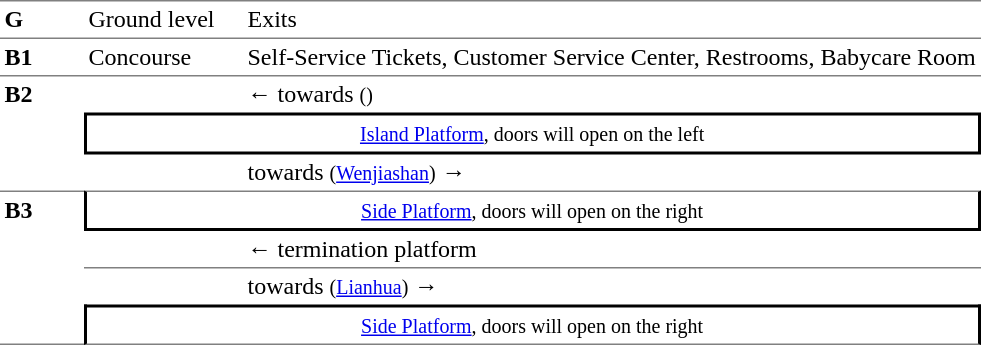<table style="border-spacing:0;">
<tr>
<td style="border-bottom:solid 1px gray;border-top:solid 1px gray;vertical-align:top;padding:3px;"><strong>G</strong></td>
<td style="border-top:solid 1px gray;border-bottom:solid 1px gray;vertical-align:top;padding:3px;">Ground level</td>
<td style="border-top:solid 1px gray;border-bottom:solid 1px gray;vertical-align:top;padding:3px;">Exits</td>
</tr>
<tr>
<td style="border-bottom:solid 1px gray;vertical-align:top;padding:3px;"><strong>B1</strong></td>
<td style="border-bottom:solid 1px gray;vertical-align:top;padding:3px;">Concourse</td>
<td style="border-bottom:solid 1px gray;padding:3px;">Self-Service Tickets, Customer Service Center, Restrooms, Babycare Room</td>
</tr>
<tr>
<td style="vertical-align:top;padding:3px;" rowspan=3><strong>B2</strong></td>
<td></td>
<td style="padding:3px;">←  towards  <small> ()</small></td>
</tr>
<tr>
<td style="border:solid 2px black;text-align:center;padding:3px;" colspan=3><small><a href='#'>Island Platform</a>, doors will open on the left</small></td>
</tr>
<tr>
<td style="padding:3px;"></td>
<td style="padding:3px;">  towards  <small> (<a href='#'>Wenjiashan</a>)</small> →</td>
</tr>
<tr>
<td style="border-top:solid 1px gray;border-bottom:solid 1px gray;width:50px;vertical-align:top;padding:3px;" rowspan=5><strong>B3</strong></td>
</tr>
<tr>
<td style="border-top:solid 1px gray;border-right:solid 2px black;border-left:solid 2px black;border-bottom:solid 2px black;text-align:center;padding:3px;" colspan=2><small><a href='#'>Side Platform</a>, doors will open on the right</small></td>
</tr>
<tr>
<td style="border-bottom:solid 1px gray;width:100px;padding:3px;"></td>
<td style="border-bottom:solid 1px gray;padding:3px;">←  termination platform</td>
</tr>
<tr>
<td style="padding:3px;"></td>
<td style="padding:3px;">  towards  <small>(<a href='#'>Lianhua</a>)</small> →</td>
</tr>
<tr>
<td style="border-top:solid 2px black;border-right:solid 2px black;border-left:solid 2px black;border-bottom:solid 1px gray;text-align:center;padding:3px;" colspan=2><small><a href='#'>Side Platform</a>, doors will open on the right</small></td>
</tr>
</table>
